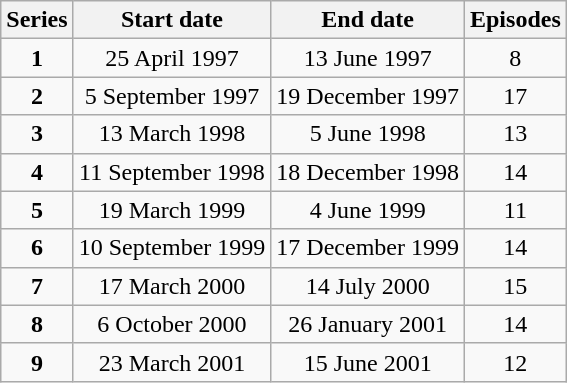<table class="wikitable" style="text-align:center;">
<tr>
<th>Series</th>
<th>Start date</th>
<th>End date</th>
<th>Episodes</th>
</tr>
<tr>
<td><strong>1</strong></td>
<td>25 April 1997</td>
<td>13 June 1997</td>
<td>8</td>
</tr>
<tr>
<td><strong>2</strong></td>
<td>5 September 1997</td>
<td>19 December 1997</td>
<td>17</td>
</tr>
<tr>
<td><strong>3</strong></td>
<td>13 March 1998</td>
<td>5 June 1998</td>
<td>13</td>
</tr>
<tr>
<td><strong>4</strong></td>
<td>11 September 1998</td>
<td>18 December 1998</td>
<td>14</td>
</tr>
<tr>
<td><strong>5</strong></td>
<td>19 March 1999</td>
<td>4 June 1999</td>
<td>11</td>
</tr>
<tr>
<td><strong>6</strong></td>
<td>10 September 1999</td>
<td>17 December 1999</td>
<td>14</td>
</tr>
<tr>
<td><strong>7</strong></td>
<td>17 March 2000</td>
<td>14 July 2000</td>
<td>15</td>
</tr>
<tr>
<td><strong>8</strong></td>
<td>6 October 2000</td>
<td>26 January 2001</td>
<td>14</td>
</tr>
<tr>
<td><strong>9</strong></td>
<td>23 March 2001</td>
<td>15 June 2001</td>
<td>12</td>
</tr>
</table>
